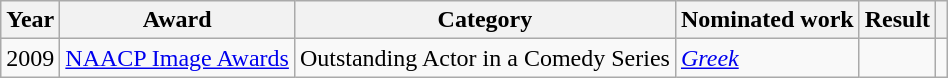<table class="wikitable sortable">
<tr>
<th>Year</th>
<th>Award</th>
<th>Category</th>
<th>Nominated work</th>
<th>Result</th>
<th class="unsortable"></th>
</tr>
<tr>
<td>2009</td>
<td><a href='#'>NAACP Image Awards</a></td>
<td>Outstanding Actor in a Comedy Series</td>
<td><em><a href='#'>Greek</a></em></td>
<td></td>
<td style="text-align: center;"></td>
</tr>
</table>
